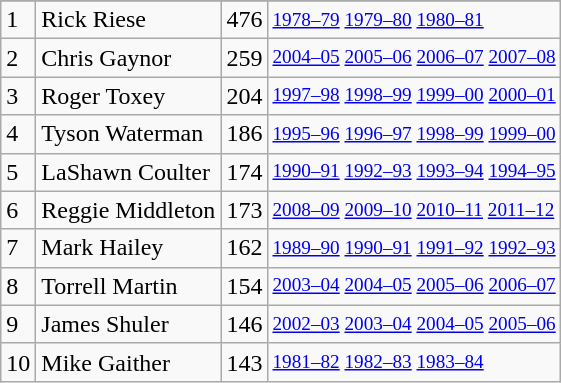<table class="wikitable">
<tr>
</tr>
<tr>
<td>1</td>
<td>Rick Riese</td>
<td>476</td>
<td style="font-size:80%;"><a href='#'>1978–79</a> <a href='#'>1979–80</a> <a href='#'>1980–81</a></td>
</tr>
<tr>
<td>2</td>
<td>Chris Gaynor</td>
<td>259</td>
<td style="font-size:80%;"><a href='#'>2004–05</a> <a href='#'>2005–06</a> <a href='#'>2006–07</a> <a href='#'>2007–08</a></td>
</tr>
<tr>
<td>3</td>
<td>Roger Toxey</td>
<td>204</td>
<td style="font-size:80%;"><a href='#'>1997–98</a> <a href='#'>1998–99</a> <a href='#'>1999–00</a> <a href='#'>2000–01</a></td>
</tr>
<tr>
<td>4</td>
<td>Tyson Waterman</td>
<td>186</td>
<td style="font-size:80%;"><a href='#'>1995–96</a> <a href='#'>1996–97</a> <a href='#'>1998–99</a> <a href='#'>1999–00</a></td>
</tr>
<tr>
<td>5</td>
<td>LaShawn Coulter</td>
<td>174</td>
<td style="font-size:80%;"><a href='#'>1990–91</a> <a href='#'>1992–93</a> <a href='#'>1993–94</a> <a href='#'>1994–95</a></td>
</tr>
<tr>
<td>6</td>
<td>Reggie Middleton</td>
<td>173</td>
<td style="font-size:80%;"><a href='#'>2008–09</a> <a href='#'>2009–10</a> <a href='#'>2010–11</a> <a href='#'>2011–12</a></td>
</tr>
<tr>
<td>7</td>
<td>Mark Hailey</td>
<td>162</td>
<td style="font-size:80%;"><a href='#'>1989–90</a> <a href='#'>1990–91</a> <a href='#'>1991–92</a> <a href='#'>1992–93</a></td>
</tr>
<tr>
<td>8</td>
<td>Torrell Martin</td>
<td>154</td>
<td style="font-size:80%;"><a href='#'>2003–04</a> <a href='#'>2004–05</a> <a href='#'>2005–06</a> <a href='#'>2006–07</a></td>
</tr>
<tr>
<td>9</td>
<td>James Shuler</td>
<td>146</td>
<td style="font-size:80%;"><a href='#'>2002–03</a> <a href='#'>2003–04</a> <a href='#'>2004–05</a> <a href='#'>2005–06</a></td>
</tr>
<tr>
<td>10</td>
<td>Mike Gaither</td>
<td>143</td>
<td style="font-size:80%;"><a href='#'>1981–82</a> <a href='#'>1982–83</a> <a href='#'>1983–84</a></td>
</tr>
</table>
